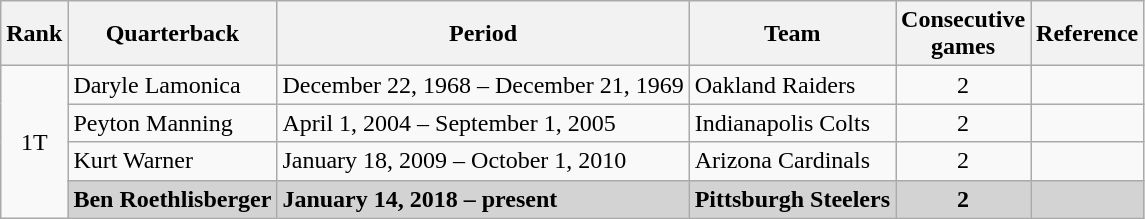<table class="wikitable">
<tr>
<th>Rank</th>
<th>Quarterback</th>
<th>Period</th>
<th>Team</th>
<th>Consecutive<br>games</th>
<th>Reference</th>
</tr>
<tr>
<td style="text-align:center;" rowspan="4">1T</td>
<td>Daryle Lamonica</td>
<td>December 22, 1968 – December 21, 1969</td>
<td>Oakland Raiders</td>
<td style="text-align:center;">2</td>
<td style="text-align:center;"></td>
</tr>
<tr>
<td>Peyton Manning</td>
<td>April 1, 2004 – September 1, 2005</td>
<td>Indianapolis Colts</td>
<td style="text-align:center;">2</td>
<td style="text-align:center;"></td>
</tr>
<tr>
<td>Kurt Warner</td>
<td>January 18, 2009 – October 1, 2010</td>
<td>Arizona Cardinals</td>
<td style="text-align:center;">2</td>
<td style="text-align:center;"></td>
</tr>
<tr bgcolor="lightgray" style="font-weight:bold">
<td>Ben Roethlisberger</td>
<td>January 14, 2018 – present</td>
<td>Pittsburgh Steelers</td>
<td style="text-align:center;">2</td>
<td style="text-align:center;"></td>
</tr>
</table>
